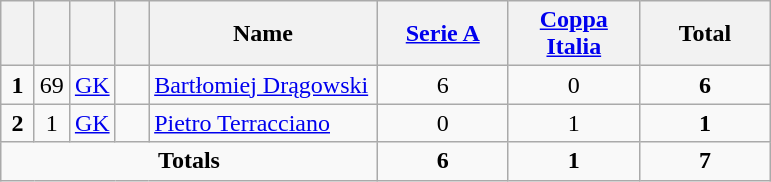<table class="wikitable" style="text-align:center">
<tr>
<th width=15></th>
<th width=15></th>
<th width=15></th>
<th width=15></th>
<th width=145>Name</th>
<th width=80><a href='#'>Serie A</a></th>
<th width=80><a href='#'>Coppa Italia</a></th>
<th width=80>Total</th>
</tr>
<tr>
<td><strong>1</strong></td>
<td>69</td>
<td><a href='#'>GK</a></td>
<td></td>
<td align=left><a href='#'>Bartłomiej Drągowski</a></td>
<td>6</td>
<td>0</td>
<td><strong>6</strong></td>
</tr>
<tr>
<td><strong>2</strong></td>
<td>1</td>
<td><a href='#'>GK</a></td>
<td></td>
<td align=left><a href='#'>Pietro Terracciano</a></td>
<td>0</td>
<td>1</td>
<td><strong>1</strong></td>
</tr>
<tr>
<td colspan=5><strong>Totals</strong></td>
<td><strong>6</strong></td>
<td><strong>1</strong></td>
<td><strong>7</strong></td>
</tr>
</table>
